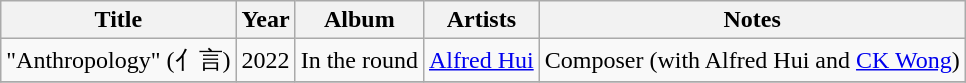<table class="wikitable plainrowheaders" style="text-align:center;">
<tr>
<th>Title</th>
<th>Year</th>
<th>Album</th>
<th>Artists</th>
<th>Notes</th>
</tr>
<tr>
<td>"Anthropology" (亻言)</td>
<td rowspan="1">2022</td>
<td>In the round</td>
<td><a href='#'>Alfred Hui</a></td>
<td>Composer (with Alfred Hui and <a href='#'>CK Wong</a>)</td>
</tr>
<tr>
</tr>
</table>
